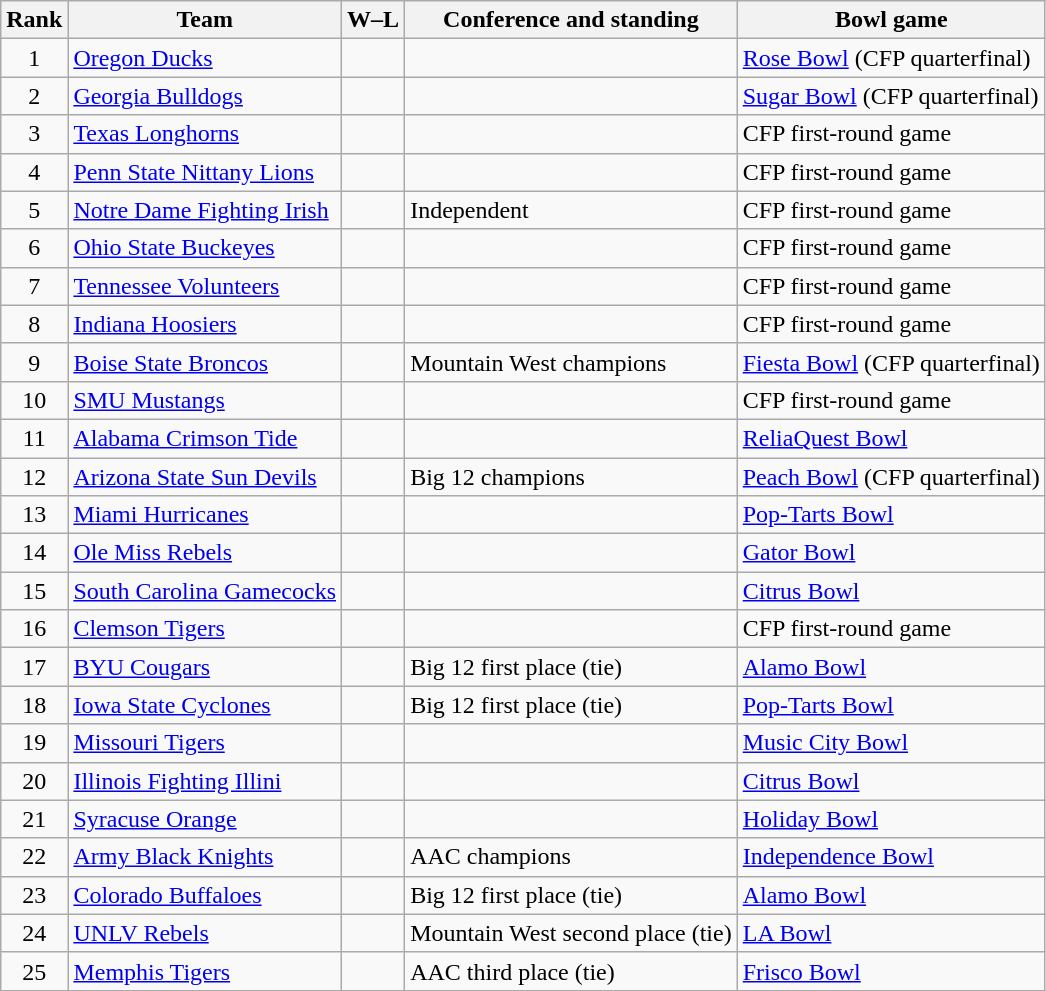<table class="wikitable sortable">
<tr>
<th>Rank</th>
<th>Team</th>
<th>W–L</th>
<th>Conference and standing</th>
<th>Bowl game</th>
</tr>
<tr>
<td align=center>1</td>
<td><a href='#'>Oregon Ducks</a></td>
<td align="center"></td>
<td></td>
<td><a href='#'>Rose Bowl</a> (CFP quarterfinal)</td>
</tr>
<tr>
<td align=center>2</td>
<td><a href='#'>Georgia Bulldogs</a></td>
<td align="center"></td>
<td></td>
<td><a href='#'>Sugar Bowl</a> (CFP quarterfinal)</td>
</tr>
<tr>
<td align=center>3</td>
<td><a href='#'>Texas Longhorns</a></td>
<td align="center"></td>
<td></td>
<td>CFP first-round game</td>
</tr>
<tr>
<td align=center>4</td>
<td><a href='#'>Penn State Nittany Lions</a></td>
<td align="center"></td>
<td></td>
<td>CFP first-round game</td>
</tr>
<tr>
<td align=center>5</td>
<td><a href='#'>Notre Dame Fighting Irish</a></td>
<td align="center"></td>
<td>Independent</td>
<td>CFP first-round game</td>
</tr>
<tr>
<td align=center>6</td>
<td><a href='#'>Ohio State Buckeyes</a></td>
<td align="center"></td>
<td></td>
<td>CFP first-round game</td>
</tr>
<tr>
<td align=center>7</td>
<td><a href='#'>Tennessee Volunteers</a></td>
<td align="center"></td>
<td></td>
<td>CFP first-round game</td>
</tr>
<tr>
<td align=center>8</td>
<td><a href='#'>Indiana Hoosiers</a></td>
<td align="center"></td>
<td></td>
<td>CFP first-round game</td>
</tr>
<tr>
<td align=center>9</td>
<td><a href='#'>Boise State Broncos</a></td>
<td align="center"></td>
<td>Mountain West champions</td>
<td><a href='#'>Fiesta Bowl</a> (CFP quarterfinal)</td>
</tr>
<tr>
<td align=center>10</td>
<td><a href='#'>SMU Mustangs</a></td>
<td align="center"></td>
<td></td>
<td>CFP first-round game</td>
</tr>
<tr>
<td align=center>11</td>
<td><a href='#'>Alabama Crimson Tide</a></td>
<td align="center"></td>
<td></td>
<td><a href='#'>ReliaQuest Bowl</a></td>
</tr>
<tr>
<td align=center>12</td>
<td><a href='#'>Arizona State Sun Devils</a></td>
<td align="center"></td>
<td>Big 12 champions</td>
<td><a href='#'>Peach Bowl</a> (CFP quarterfinal)</td>
</tr>
<tr>
<td align=center>13</td>
<td><a href='#'>Miami Hurricanes</a></td>
<td align="center"></td>
<td></td>
<td><a href='#'>Pop-Tarts Bowl</a></td>
</tr>
<tr>
<td align=center>14</td>
<td><a href='#'>Ole Miss Rebels</a></td>
<td align="center"></td>
<td></td>
<td><a href='#'>Gator Bowl</a></td>
</tr>
<tr>
<td align=center>15</td>
<td><a href='#'>South Carolina Gamecocks</a></td>
<td align="center"></td>
<td></td>
<td><a href='#'>Citrus Bowl</a></td>
</tr>
<tr>
<td align=center>16</td>
<td><a href='#'>Clemson Tigers</a></td>
<td align="center"></td>
<td></td>
<td>CFP first-round game</td>
</tr>
<tr>
<td align=center>17</td>
<td><a href='#'>BYU Cougars</a></td>
<td align="center"></td>
<td>Big 12 first place (tie)</td>
<td><a href='#'>Alamo Bowl</a></td>
</tr>
<tr>
<td align=center>18</td>
<td><a href='#'>Iowa State Cyclones</a></td>
<td align="center"></td>
<td>Big 12 first place (tie)</td>
<td><a href='#'>Pop-Tarts Bowl</a></td>
</tr>
<tr>
<td align=center>19</td>
<td><a href='#'>Missouri Tigers</a></td>
<td align="center"></td>
<td></td>
<td><a href='#'>Music City Bowl</a></td>
</tr>
<tr>
<td align=center>20</td>
<td><a href='#'>Illinois Fighting Illini</a></td>
<td align="center"></td>
<td></td>
<td><a href='#'>Citrus Bowl</a></td>
</tr>
<tr>
<td align=center>21</td>
<td><a href='#'>Syracuse Orange</a></td>
<td align="center"></td>
<td></td>
<td><a href='#'>Holiday Bowl</a></td>
</tr>
<tr>
<td align=center>22</td>
<td><a href='#'>Army Black Knights</a></td>
<td align="center"></td>
<td>AAC champions</td>
<td><a href='#'>Independence Bowl</a></td>
</tr>
<tr>
<td align=center>23</td>
<td><a href='#'>Colorado Buffaloes</a></td>
<td align="center"></td>
<td>Big 12 first place (tie)</td>
<td><a href='#'>Alamo Bowl</a></td>
</tr>
<tr>
<td align=center>24</td>
<td><a href='#'>UNLV Rebels</a></td>
<td align="center"></td>
<td>Mountain West second place (tie)</td>
<td><a href='#'>LA Bowl</a></td>
</tr>
<tr>
<td align=center>25</td>
<td><a href='#'>Memphis Tigers</a></td>
<td align="center"></td>
<td>AAC third place (tie)</td>
<td><a href='#'>Frisco Bowl</a></td>
</tr>
</table>
